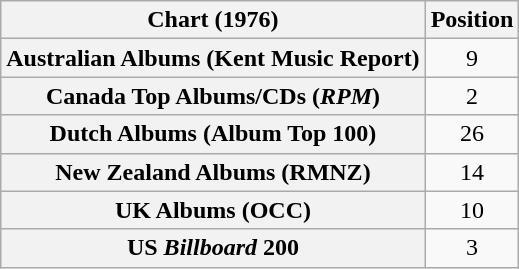<table class="wikitable sortable plainrowheaders" style="text-align:center">
<tr>
<th scope="col">Chart (1976)</th>
<th scope="col">Position</th>
</tr>
<tr>
<th scope="row">Australian Albums (Kent Music Report)</th>
<td>9</td>
</tr>
<tr>
<th scope="row">Canada Top Albums/CDs (<em>RPM</em>)</th>
<td>2</td>
</tr>
<tr>
<th scope="row">Dutch Albums (Album Top 100)</th>
<td>26</td>
</tr>
<tr>
<th scope="row">New Zealand Albums (RMNZ)</th>
<td>14</td>
</tr>
<tr>
<th scope="row">UK Albums (OCC)</th>
<td>10</td>
</tr>
<tr>
<th scope="row">US <em>Billboard</em> 200</th>
<td>3</td>
</tr>
</table>
